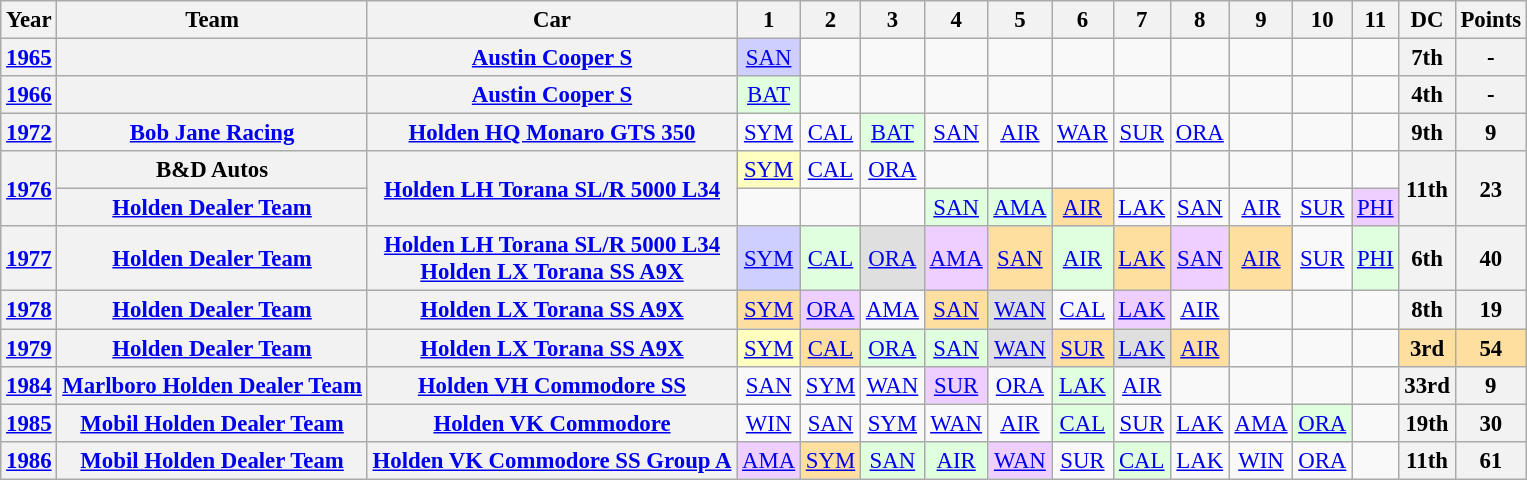<table class="wikitable" style="text-align:center; font-size:95%">
<tr>
<th>Year</th>
<th>Team</th>
<th>Car</th>
<th>1</th>
<th>2</th>
<th>3</th>
<th>4</th>
<th>5</th>
<th>6</th>
<th>7</th>
<th>8</th>
<th>9</th>
<th>10</th>
<th>11</th>
<th>DC</th>
<th>Points</th>
</tr>
<tr>
<th><a href='#'>1965</a></th>
<th></th>
<th><a href='#'>Austin Cooper S</a></th>
<td style="background:#cfcfff;"><a href='#'>SAN</a><br></td>
<td></td>
<td></td>
<td></td>
<td></td>
<td></td>
<td></td>
<td></td>
<td></td>
<td></td>
<td></td>
<th>7th</th>
<th>-</th>
</tr>
<tr>
<th><a href='#'>1966</a></th>
<th></th>
<th><a href='#'>Austin Cooper S</a></th>
<td style="background:#dfffdf;"><a href='#'>BAT</a><br></td>
<td></td>
<td></td>
<td></td>
<td></td>
<td></td>
<td></td>
<td></td>
<td></td>
<td></td>
<td></td>
<th>4th</th>
<th>-</th>
</tr>
<tr>
<th><a href='#'>1972</a></th>
<th><a href='#'>Bob Jane Racing</a></th>
<th><a href='#'>Holden HQ Monaro GTS 350</a></th>
<td><a href='#'>SYM</a></td>
<td><a href='#'>CAL</a></td>
<td style="background:#dfffdf;"><a href='#'>BAT</a><br></td>
<td><a href='#'>SAN</a></td>
<td><a href='#'>AIR</a></td>
<td><a href='#'>WAR</a></td>
<td><a href='#'>SUR</a></td>
<td><a href='#'>ORA</a></td>
<td></td>
<td></td>
<td></td>
<th>9th</th>
<th>9</th>
</tr>
<tr>
<th rowspan=2><a href='#'>1976</a></th>
<th>B&D Autos</th>
<th rowspan=2><a href='#'>Holden LH Torana SL/R 5000 L34</a></th>
<td style="background:#ffffbf;"><a href='#'>SYM</a><br></td>
<td><a href='#'>CAL</a></td>
<td><a href='#'>ORA</a></td>
<td></td>
<td></td>
<td></td>
<td></td>
<td></td>
<td></td>
<td></td>
<td></td>
<th rowspan=2>11th</th>
<th rowspan=2>23</th>
</tr>
<tr>
<th><a href='#'>Holden Dealer Team</a></th>
<td></td>
<td></td>
<td></td>
<td style="background:#dfffdf;"><a href='#'>SAN</a><br></td>
<td style="background:#dfffdf;"><a href='#'>AMA</a><br></td>
<td style="background:#ffdf9f;"><a href='#'>AIR</a><br></td>
<td><a href='#'>LAK</a></td>
<td><a href='#'>SAN</a></td>
<td><a href='#'>AIR</a></td>
<td><a href='#'>SUR</a></td>
<td style="background:#efcfff;"><a href='#'>PHI</a><br></td>
</tr>
<tr>
<th><a href='#'>1977</a></th>
<th><a href='#'>Holden Dealer Team</a></th>
<th><a href='#'>Holden LH Torana SL/R 5000 L34</a><br><a href='#'>Holden LX Torana SS A9X</a></th>
<td style="background:#cfcfff;"><a href='#'>SYM</a><br></td>
<td style="background:#dfffdf;"><a href='#'>CAL</a><br></td>
<td style="background:#dfdfdf;"><a href='#'>ORA</a><br></td>
<td style="background:#efcfff;"><a href='#'>AMA</a><br></td>
<td style="background:#ffdf9f;"><a href='#'>SAN</a><br></td>
<td style="background:#dfffdf;"><a href='#'>AIR</a><br></td>
<td style="background:#ffdf9f;"><a href='#'>LAK</a><br></td>
<td style="background:#efcfff;"><a href='#'>SAN</a><br></td>
<td style="background:#ffdf9f;"><a href='#'>AIR</a><br></td>
<td><a href='#'>SUR</a></td>
<td style="background:#dfffdf;"><a href='#'>PHI</a><br></td>
<th>6th</th>
<th>40</th>
</tr>
<tr>
<th><a href='#'>1978</a></th>
<th><a href='#'>Holden Dealer Team</a></th>
<th><a href='#'>Holden LX Torana SS A9X</a></th>
<td style="background:#ffdf9f;"><a href='#'>SYM</a><br></td>
<td style="background:#efcfff;"><a href='#'>ORA</a><br></td>
<td><a href='#'>AMA</a></td>
<td style="background:#ffdf9f;"><a href='#'>SAN</a><br></td>
<td style="background:#dfdfdf;"><a href='#'>WAN</a><br></td>
<td><a href='#'>CAL</a></td>
<td style="background:#efcfff;"><a href='#'>LAK</a><br></td>
<td><a href='#'>AIR</a></td>
<td></td>
<td></td>
<td></td>
<th>8th</th>
<th>19</th>
</tr>
<tr>
<th><a href='#'>1979</a></th>
<th><a href='#'>Holden Dealer Team</a></th>
<th><a href='#'>Holden LX Torana SS A9X</a></th>
<td style="background:#ffffbf;"><a href='#'>SYM</a><br></td>
<td style="background:#ffdf9f;"><a href='#'>CAL</a><br></td>
<td style="background:#dfffdf;"><a href='#'>ORA</a><br></td>
<td style="background:#dfffdf;"><a href='#'>SAN</a><br></td>
<td style="background:#dfdfdf;"><a href='#'>WAN</a><br></td>
<td style="background:#ffdf9f;"><a href='#'>SUR</a><br></td>
<td style="background:#dfdfdf;"><a href='#'>LAK</a><br></td>
<td style="background:#ffdf9f;"><a href='#'>AIR</a><br></td>
<td></td>
<td></td>
<td></td>
<th style="background:#FFDF9F;"><strong>3rd</strong></th>
<th style="background:#FFDF9F;">54</th>
</tr>
<tr>
<th><a href='#'>1984</a></th>
<th><a href='#'>Marlboro Holden Dealer Team</a></th>
<th><a href='#'>Holden VH Commodore SS</a></th>
<td><a href='#'>SAN</a></td>
<td><a href='#'>SYM</a></td>
<td><a href='#'>WAN</a></td>
<td style="background:#efcfff;"><a href='#'>SUR</a><br></td>
<td><a href='#'>ORA</a></td>
<td style="background:#dfffdf;"><a href='#'>LAK</a><br></td>
<td><a href='#'>AIR</a></td>
<td></td>
<td></td>
<td></td>
<td></td>
<th>33rd</th>
<th>9</th>
</tr>
<tr>
<th><a href='#'>1985</a></th>
<th><a href='#'>Mobil Holden Dealer Team</a></th>
<th><a href='#'>Holden VK Commodore</a></th>
<td><a href='#'>WIN</a></td>
<td><a href='#'>SAN</a></td>
<td><a href='#'>SYM</a></td>
<td><a href='#'>WAN</a></td>
<td><a href='#'>AIR</a></td>
<td style="background:#dfffdf;"><a href='#'>CAL</a><br></td>
<td><a href='#'>SUR</a></td>
<td><a href='#'>LAK</a></td>
<td><a href='#'>AMA</a></td>
<td style="background:#dfffdf;"><a href='#'>ORA</a><br></td>
<td></td>
<th>19th</th>
<th>30</th>
</tr>
<tr>
<th><a href='#'>1986</a></th>
<th><a href='#'>Mobil Holden Dealer Team</a></th>
<th><a href='#'>Holden VK Commodore SS Group A</a></th>
<td style="background:#efcfff;"><a href='#'>AMA</a><br></td>
<td style="background:#ffdf9f;"><a href='#'>SYM</a><br></td>
<td style="background:#dfffdf;"><a href='#'>SAN</a><br></td>
<td style="background:#dfffdf;"><a href='#'>AIR</a><br></td>
<td style="background:#efcfff;"><a href='#'>WAN</a><br></td>
<td><a href='#'>SUR</a></td>
<td style="background:#dfffdf;"><a href='#'>CAL</a><br></td>
<td><a href='#'>LAK</a></td>
<td><a href='#'>WIN</a></td>
<td><a href='#'>ORA</a></td>
<td></td>
<th>11th</th>
<th>61</th>
</tr>
</table>
